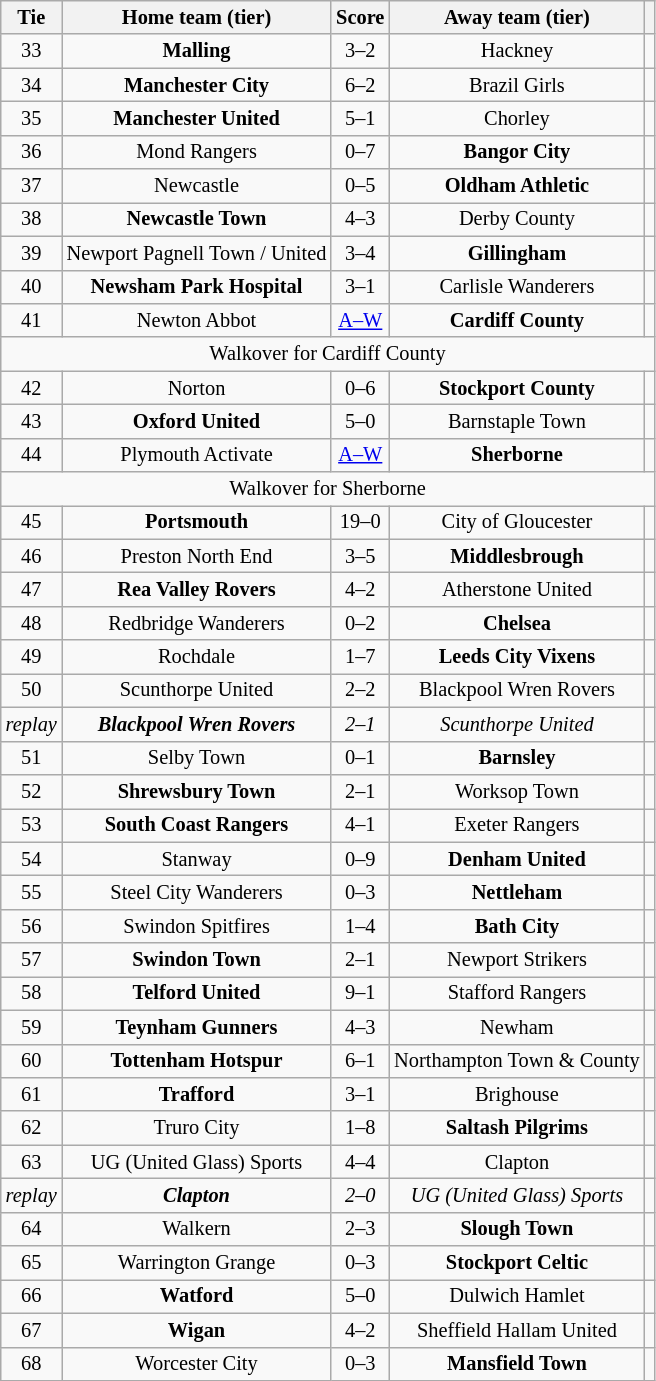<table class="wikitable" style="text-align:center; font-size:85%">
<tr>
<th>Tie</th>
<th>Home team (tier)</th>
<th>Score</th>
<th>Away team (tier)</th>
<th></th>
</tr>
<tr>
<td align="center">33</td>
<td><strong>Malling</strong></td>
<td align="center">3–2</td>
<td>Hackney</td>
<td></td>
</tr>
<tr>
<td align="center">34</td>
<td><strong>Manchester City</strong></td>
<td align="center">6–2</td>
<td>Brazil Girls</td>
<td></td>
</tr>
<tr>
<td align="center">35</td>
<td><strong>Manchester United</strong></td>
<td align="center">5–1</td>
<td>Chorley</td>
<td></td>
</tr>
<tr>
<td align="center">36</td>
<td>Mond Rangers</td>
<td align="center">0–7</td>
<td><strong>Bangor City</strong></td>
<td></td>
</tr>
<tr>
<td align="center">37</td>
<td>Newcastle</td>
<td align="center">0–5</td>
<td><strong>Oldham Athletic</strong></td>
<td></td>
</tr>
<tr>
<td align="center">38</td>
<td><strong>Newcastle Town</strong></td>
<td align="center">4–3</td>
<td>Derby County</td>
<td></td>
</tr>
<tr>
<td align="center">39</td>
<td>Newport Pagnell Town / United</td>
<td align="center">3–4</td>
<td><strong>Gillingham</strong></td>
<td></td>
</tr>
<tr>
<td align="center">40</td>
<td><strong>Newsham Park Hospital</strong></td>
<td align="center">3–1</td>
<td>Carlisle Wanderers</td>
<td></td>
</tr>
<tr>
<td align="center">41</td>
<td>Newton Abbot</td>
<td align="center"><a href='#'>A–W</a></td>
<td><strong>Cardiff County</strong></td>
<td></td>
</tr>
<tr>
<td colspan="5" align="center">Walkover for Cardiff County</td>
</tr>
<tr>
<td align="center">42</td>
<td>Norton</td>
<td align="center">0–6</td>
<td><strong>Stockport County</strong></td>
<td></td>
</tr>
<tr>
<td align="center">43</td>
<td><strong>Oxford United</strong></td>
<td align="center">5–0</td>
<td>Barnstaple Town</td>
<td></td>
</tr>
<tr>
<td align="center">44</td>
<td>Plymouth Activate</td>
<td align="center"><a href='#'>A–W</a></td>
<td><strong>Sherborne</strong></td>
<td></td>
</tr>
<tr>
<td colspan="5" align="center">Walkover for Sherborne</td>
</tr>
<tr>
<td align="center">45</td>
<td><strong>Portsmouth</strong></td>
<td align="center">19–0</td>
<td>City of Gloucester</td>
<td></td>
</tr>
<tr>
<td align="center">46</td>
<td>Preston North End</td>
<td align="center">3–5 </td>
<td><strong>Middlesbrough</strong></td>
<td></td>
</tr>
<tr>
<td align="center">47</td>
<td><strong>Rea Valley Rovers</strong></td>
<td align="center">4–2</td>
<td>Atherstone United</td>
<td></td>
</tr>
<tr>
<td align="center">48</td>
<td>Redbridge Wanderers</td>
<td align="center">0–2</td>
<td><strong>Chelsea</strong></td>
<td></td>
</tr>
<tr>
<td align="center">49</td>
<td>Rochdale</td>
<td align="center">1–7</td>
<td><strong>Leeds City Vixens</strong></td>
<td></td>
</tr>
<tr>
<td align="center">50</td>
<td>Scunthorpe United</td>
<td align="center">2–2 </td>
<td>Blackpool Wren Rovers</td>
<td></td>
</tr>
<tr>
<td align="center"><em>replay</em></td>
<td><strong><em>Blackpool Wren Rovers</em></strong></td>
<td align="center"><em>2–1</em></td>
<td><em>Scunthorpe United</em></td>
<td></td>
</tr>
<tr>
<td align="center">51</td>
<td>Selby Town</td>
<td align="center">0–1</td>
<td><strong>Barnsley</strong></td>
<td></td>
</tr>
<tr>
<td align="center">52</td>
<td><strong>Shrewsbury Town</strong></td>
<td align="center">2–1</td>
<td>Worksop Town</td>
<td></td>
</tr>
<tr>
<td align="center">53</td>
<td><strong>South Coast Rangers</strong></td>
<td align="center">4–1</td>
<td>Exeter Rangers</td>
<td></td>
</tr>
<tr>
<td align="center">54</td>
<td>Stanway</td>
<td align="center">0–9</td>
<td><strong>Denham United</strong></td>
<td></td>
</tr>
<tr>
<td align="center">55</td>
<td>Steel City Wanderers</td>
<td align="center">0–3</td>
<td><strong>Nettleham</strong></td>
<td></td>
</tr>
<tr>
<td align="center">56</td>
<td>Swindon Spitfires</td>
<td align="center">1–4</td>
<td><strong>Bath City</strong></td>
<td></td>
</tr>
<tr>
<td align="center">57</td>
<td><strong>Swindon Town</strong></td>
<td align="center">2–1</td>
<td>Newport Strikers</td>
<td></td>
</tr>
<tr>
<td align="center">58</td>
<td><strong>Telford United</strong></td>
<td align="center">9–1</td>
<td>Stafford Rangers</td>
<td></td>
</tr>
<tr>
<td align="center">59</td>
<td><strong>Teynham Gunners</strong></td>
<td align="center">4–3</td>
<td>Newham</td>
<td></td>
</tr>
<tr>
<td align="center">60</td>
<td><strong>Tottenham Hotspur</strong></td>
<td align="center">6–1</td>
<td>Northampton Town & County</td>
<td></td>
</tr>
<tr>
<td align="center">61</td>
<td><strong>Trafford</strong></td>
<td align="center">3–1</td>
<td>Brighouse</td>
<td></td>
</tr>
<tr>
<td align="center">62</td>
<td>Truro City</td>
<td align="center">1–8</td>
<td><strong>Saltash Pilgrims</strong></td>
<td></td>
</tr>
<tr>
<td align="center">63</td>
<td>UG (United Glass) Sports</td>
<td align="center">4–4 </td>
<td>Clapton</td>
<td></td>
</tr>
<tr>
<td align="center"><em>replay</em></td>
<td><strong><em>Clapton</em></strong></td>
<td align="center"><em>2–0</em></td>
<td><em>UG (United Glass) Sports</em></td>
<td></td>
</tr>
<tr>
<td align="center">64</td>
<td>Walkern</td>
<td align="center">2–3</td>
<td><strong>Slough Town</strong></td>
<td></td>
</tr>
<tr>
<td align="center">65</td>
<td>Warrington Grange</td>
<td align="center">0–3</td>
<td><strong>Stockport Celtic</strong></td>
<td></td>
</tr>
<tr>
<td align="center">66</td>
<td><strong>Watford</strong></td>
<td align="center">5–0</td>
<td>Dulwich Hamlet</td>
<td></td>
</tr>
<tr>
<td align="center">67</td>
<td><strong>Wigan</strong></td>
<td align="center">4–2</td>
<td>Sheffield Hallam United</td>
<td></td>
</tr>
<tr>
<td align="center">68</td>
<td>Worcester City</td>
<td align="center">0–3</td>
<td><strong>Mansfield Town</strong></td>
<td></td>
</tr>
</table>
